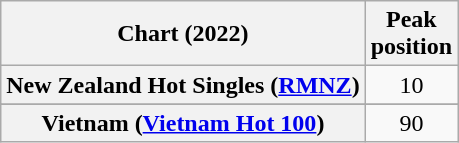<table class="wikitable sortable plainrowheaders" style="text-align:center">
<tr>
<th scope="col">Chart (2022)</th>
<th scope="col">Peak<br>position</th>
</tr>
<tr>
<th scope="row">New Zealand Hot Singles (<a href='#'>RMNZ</a>)</th>
<td>10</td>
</tr>
<tr>
</tr>
<tr>
<th scope="row">Vietnam (<a href='#'>Vietnam Hot 100</a>)</th>
<td>90</td>
</tr>
</table>
